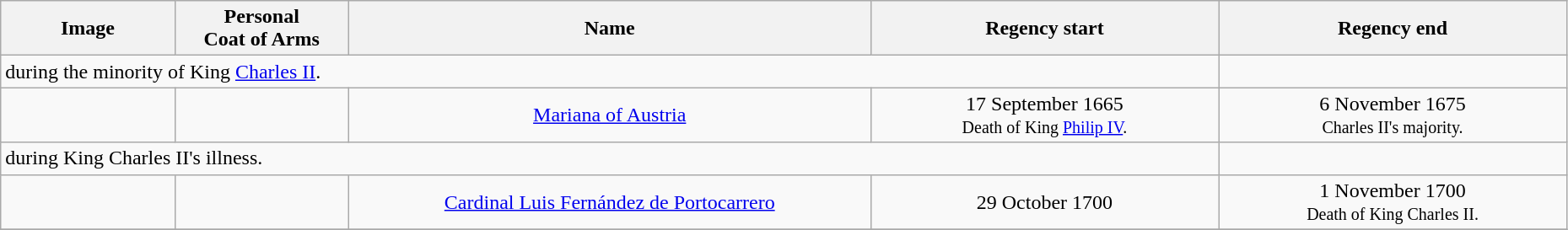<table width=98% class="wikitable">
<tr>
<th width=10%>Image</th>
<th width=10%>Personal<br>Coat of Arms</th>
<th width=30%>Name</th>
<th width=20%>Regency start</th>
<th width=20%>Regency end</th>
</tr>
<tr>
<td colspan=4> during the minority of King <a href='#'>Charles II</a>.</td>
</tr>
<tr>
<td align="center"></td>
<td align="center"></td>
<td align="center"><a href='#'>Mariana of Austria</a></td>
<td align="center">17 September 1665<br><small>Death of King <a href='#'>Philip IV</a>.</small></td>
<td align="center">6 November 1675<br><small>Charles II's majority.</small></td>
</tr>
<tr>
<td colspan=4> during King Charles II's illness.</td>
</tr>
<tr>
<td align="center"></td>
<td align="center"></td>
<td align="center"><a href='#'>Cardinal Luis Fernández de Portocarrero</a></td>
<td align="center">29 October 1700</td>
<td align="center">1 November 1700<br><small>Death of King Charles II.</small></td>
</tr>
<tr>
</tr>
</table>
